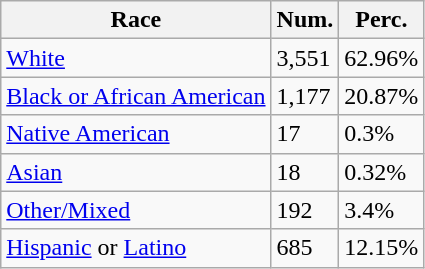<table class="wikitable">
<tr>
<th>Race</th>
<th>Num.</th>
<th>Perc.</th>
</tr>
<tr>
<td><a href='#'>White</a></td>
<td>3,551</td>
<td>62.96%</td>
</tr>
<tr>
<td><a href='#'>Black or African American</a></td>
<td>1,177</td>
<td>20.87%</td>
</tr>
<tr>
<td><a href='#'>Native American</a></td>
<td>17</td>
<td>0.3%</td>
</tr>
<tr>
<td><a href='#'>Asian</a></td>
<td>18</td>
<td>0.32%</td>
</tr>
<tr>
<td><a href='#'>Other/Mixed</a></td>
<td>192</td>
<td>3.4%</td>
</tr>
<tr>
<td><a href='#'>Hispanic</a> or <a href='#'>Latino</a></td>
<td>685</td>
<td>12.15%</td>
</tr>
</table>
